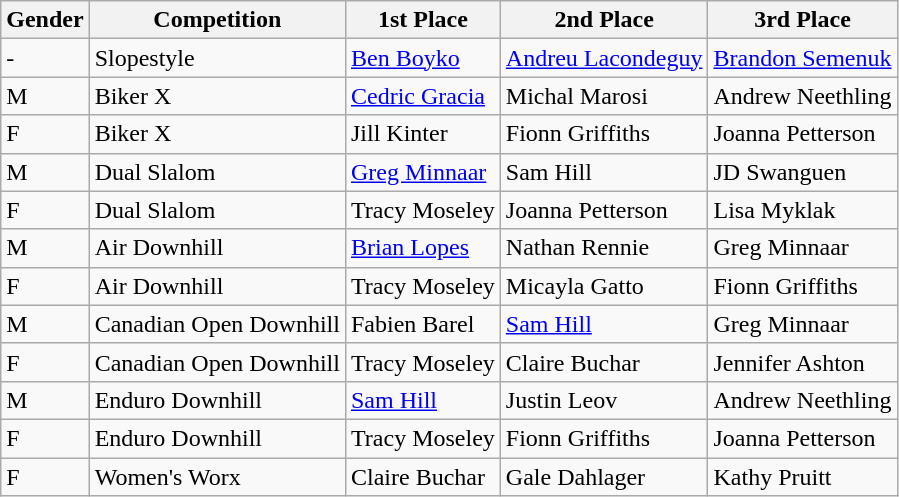<table class="wikitable">
<tr>
<th>Gender</th>
<th>Competition</th>
<th>1st Place</th>
<th>2nd Place</th>
<th>3rd Place</th>
</tr>
<tr>
<td>-</td>
<td>Slopestyle</td>
<td><a href='#'>Ben Boyko</a></td>
<td><a href='#'>Andreu Lacondeguy</a></td>
<td><a href='#'>Brandon Semenuk</a></td>
</tr>
<tr>
<td>M</td>
<td>Biker X</td>
<td><a href='#'>Cedric Gracia</a></td>
<td>Michal Marosi</td>
<td>Andrew Neethling</td>
</tr>
<tr>
<td>F</td>
<td>Biker X</td>
<td>Jill Kinter</td>
<td>Fionn Griffiths</td>
<td>Joanna Petterson</td>
</tr>
<tr>
<td>M</td>
<td>Dual Slalom</td>
<td><a href='#'>Greg Minnaar</a></td>
<td>Sam Hill</td>
<td>JD Swanguen</td>
</tr>
<tr>
<td>F</td>
<td>Dual Slalom</td>
<td>Tracy Moseley</td>
<td>Joanna Petterson</td>
<td>Lisa Myklak</td>
</tr>
<tr>
<td>M</td>
<td>Air Downhill</td>
<td><a href='#'>Brian Lopes</a></td>
<td>Nathan Rennie</td>
<td>Greg Minnaar</td>
</tr>
<tr>
<td>F</td>
<td>Air Downhill</td>
<td>Tracy Moseley</td>
<td>Micayla Gatto</td>
<td>Fionn Griffiths</td>
</tr>
<tr>
<td>M</td>
<td>Canadian Open Downhill</td>
<td>Fabien Barel</td>
<td><a href='#'>Sam Hill</a></td>
<td>Greg Minnaar</td>
</tr>
<tr>
<td>F</td>
<td>Canadian Open Downhill</td>
<td>Tracy Moseley</td>
<td>Claire Buchar</td>
<td>Jennifer Ashton</td>
</tr>
<tr>
<td>M</td>
<td>Enduro Downhill</td>
<td><a href='#'>Sam Hill</a></td>
<td>Justin Leov</td>
<td>Andrew Neethling</td>
</tr>
<tr>
<td>F</td>
<td>Enduro Downhill</td>
<td>Tracy Moseley</td>
<td>Fionn Griffiths</td>
<td>Joanna Petterson</td>
</tr>
<tr>
<td>F</td>
<td>Women's Worx</td>
<td>Claire Buchar</td>
<td>Gale Dahlager</td>
<td>Kathy Pruitt</td>
</tr>
</table>
